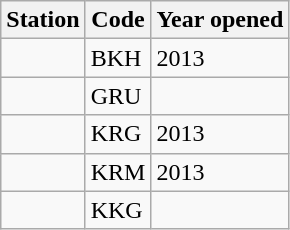<table class="wikitable sortable">
<tr>
<th>Station</th>
<th>Code</th>
<th>Year opened</th>
</tr>
<tr>
<td></td>
<td>BKH</td>
<td>2013</td>
</tr>
<tr>
<td></td>
<td>GRU</td>
<td></td>
</tr>
<tr>
<td></td>
<td>KRG</td>
<td>2013</td>
</tr>
<tr>
<td></td>
<td>KRM</td>
<td>2013</td>
</tr>
<tr>
<td></td>
<td>KKG</td>
<td></td>
</tr>
</table>
